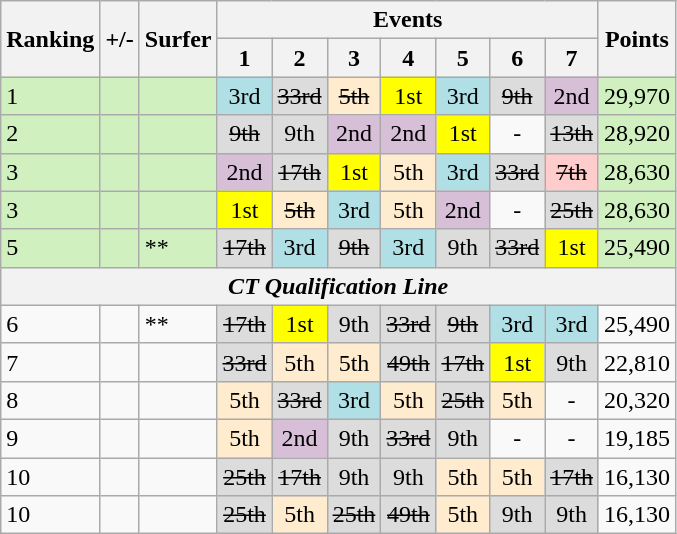<table class="wikitable" style="text-align: center;">
<tr>
<th rowspan="2">Ranking</th>
<th rowspan="2">+/-</th>
<th rowspan="2">Surfer</th>
<th colspan="7">Events</th>
<th rowspan="2">Points</th>
</tr>
<tr>
<th><span> 1</span></th>
<th><span> 2</span></th>
<th><span> 3</span></th>
<th><span> 4</span></th>
<th><span> 5</span></th>
<th><span> 6</span></th>
<th><span> 7</span></th>
</tr>
<tr>
<td style="text-align:left; background:#d0f0c0;">1</td>
<td style="background:#d0f0c0;"></td>
<td style="text-align:left; background:#d0f0c0;"></td>
<td style="background:#b0e0e6;">3rd</td>
<td style="background:#dcdcdc;"><s>33rd</s></td>
<td style="background:#ffebcd;"><s>5th</s></td>
<td style="background:yellow;">1st</td>
<td style="background:#b0e0e6;">3rd</td>
<td style="background:#dcdcdc;"><s>9th</s></td>
<td style="background:thistle;">2nd</td>
<td style="background:#d0f0c0;">29,970</td>
</tr>
<tr>
<td style="text-align:left; background:#d0f0c0;">2</td>
<td style="background:#d0f0c0;"></td>
<td style="text-align:left; background:#d0f0c0;"></td>
<td style="background:#dcdcdc;"><s>9th</s></td>
<td style="background:#dcdcdc;">9th</td>
<td style="background:thistle;">2nd</td>
<td style="background:thistle;">2nd</td>
<td style="background:yellow;">1st</td>
<td>-</td>
<td style="background:#dcdcdc;"><s>13th</s></td>
<td style="background:#d0f0c0;">28,920</td>
</tr>
<tr>
<td style="text-align:left; background:#d0f0c0;">3</td>
<td style="background:#d0f0c0;"></td>
<td style="text-align:left; background:#d0f0c0;"></td>
<td style="background:thistle;">2nd</td>
<td style="background:#dcdcdc;"><s>17th</s></td>
<td style="background:yellow;">1st</td>
<td style="background:#ffebcd;">5th</td>
<td style="background:#b0e0e6;">3rd</td>
<td style="background:#dcdcdc;"><s>33rd</s></td>
<td style="background:#fcc;"><s>7th</s></td>
<td style="background:#d0f0c0;">28,630</td>
</tr>
<tr>
<td style="text-align:left; background:#d0f0c0;">3</td>
<td style="background:#d0f0c0;"></td>
<td style="text-align:left; background:#d0f0c0;"></td>
<td style="background:yellow;">1st</td>
<td style="background:#ffebcd;"><s>5th</s></td>
<td style="background:#b0e0e6;">3rd</td>
<td style="background:#ffebcd;">5th</td>
<td style="background:thistle;">2nd</td>
<td>-</td>
<td style="background:#dcdcdc;"><s>25th</s></td>
<td style="background:#d0f0c0;">28,630</td>
</tr>
<tr>
<td style="text-align:left; background:#d0f0c0;">5</td>
<td style="background:#d0f0c0;"></td>
<td style="text-align:left; background:#d0f0c0;"> **</td>
<td style="background:#dcdcdc;"><s>17th</s></td>
<td style="background:#b0e0e6;">3rd</td>
<td style="background:#dcdcdc;"><s>9th</s></td>
<td style="background:#b0e0e6;">3rd</td>
<td style="background:#dcdcdc;">9th</td>
<td style="background:#dcdcdc;"><s>33rd</s></td>
<td style="background:yellow;">1st</td>
<td style="background:#d0f0c0;">25,490</td>
</tr>
<tr>
<th colspan="11"><em>CT Qualification Line</em></th>
</tr>
<tr>
<td style=text-align:left>6</td>
<td></td>
<td style=text-align:left> **</td>
<td style="background:#dcdcdc;"><s>17th</s></td>
<td style="background:yellow;">1st</td>
<td style="background:#dcdcdc;">9th</td>
<td style="background:#dcdcdc;"><s>33rd</s></td>
<td style="background:#dcdcdc;"><s>9th</s></td>
<td style="background:#b0e0e6;">3rd</td>
<td style="background:#b0e0e6;">3rd</td>
<td>25,490</td>
</tr>
<tr>
<td style=text-align:left>7</td>
<td></td>
<td style=text-align:left></td>
<td style="background:#dcdcdc;"><s>33rd</s></td>
<td style="background:#ffebcd;">5th</td>
<td style="background:#ffebcd;">5th</td>
<td style="background:#dcdcdc;"><s>49th</s></td>
<td style="background:#dcdcdc;"><s>17th</s></td>
<td style="background:yellow;">1st</td>
<td style="background:#dcdcdc;">9th</td>
<td>22,810</td>
</tr>
<tr>
<td style=text-align:left>8</td>
<td></td>
<td style=text-align:left></td>
<td style="background:#ffebcd;">5th</td>
<td style="background:#dcdcdc;"><s>33rd</s></td>
<td style="background:#b0e0e6;">3rd</td>
<td style="background:#ffebcd;">5th</td>
<td style="background:#dcdcdc;"><s>25th</s></td>
<td style="background:#ffebcd;">5th</td>
<td>-</td>
<td>20,320</td>
</tr>
<tr>
<td style=text-align:left>9</td>
<td></td>
<td style=text-align:left></td>
<td style="background:#ffebcd;">5th</td>
<td style="background:thistle;">2nd</td>
<td style="background:#dcdcdc;">9th</td>
<td style="background:#dcdcdc;"><s>33rd</s></td>
<td style="background:#dcdcdc;">9th</td>
<td>-</td>
<td>-</td>
<td>19,185</td>
</tr>
<tr>
<td style=text-align:left>10</td>
<td></td>
<td style=text-align:left></td>
<td style="background:#dcdcdc;"><s>25th</s></td>
<td style="background:#dcdcdc;"><s>17th</s></td>
<td style="background:#dcdcdc;">9th</td>
<td style="background:#dcdcdc;">9th</td>
<td style="background:#ffebcd;">5th</td>
<td style="background:#ffebcd;">5th</td>
<td style="background:#dcdcdc;"><s>17th</s></td>
<td>16,130</td>
</tr>
<tr>
<td style=text-align:left>10</td>
<td></td>
<td style=text-align:left></td>
<td style="background:#dcdcdc;"><s>25th</s></td>
<td style="background:#ffebcd;">5th</td>
<td style="background:#dcdcdc;"><s>25th</s></td>
<td style="background:#dcdcdc;"><s>49th</s></td>
<td style="background:#ffebcd;">5th</td>
<td style="background:#dcdcdc;">9th</td>
<td style="background:#dcdcdc;">9th</td>
<td>16,130</td>
</tr>
</table>
